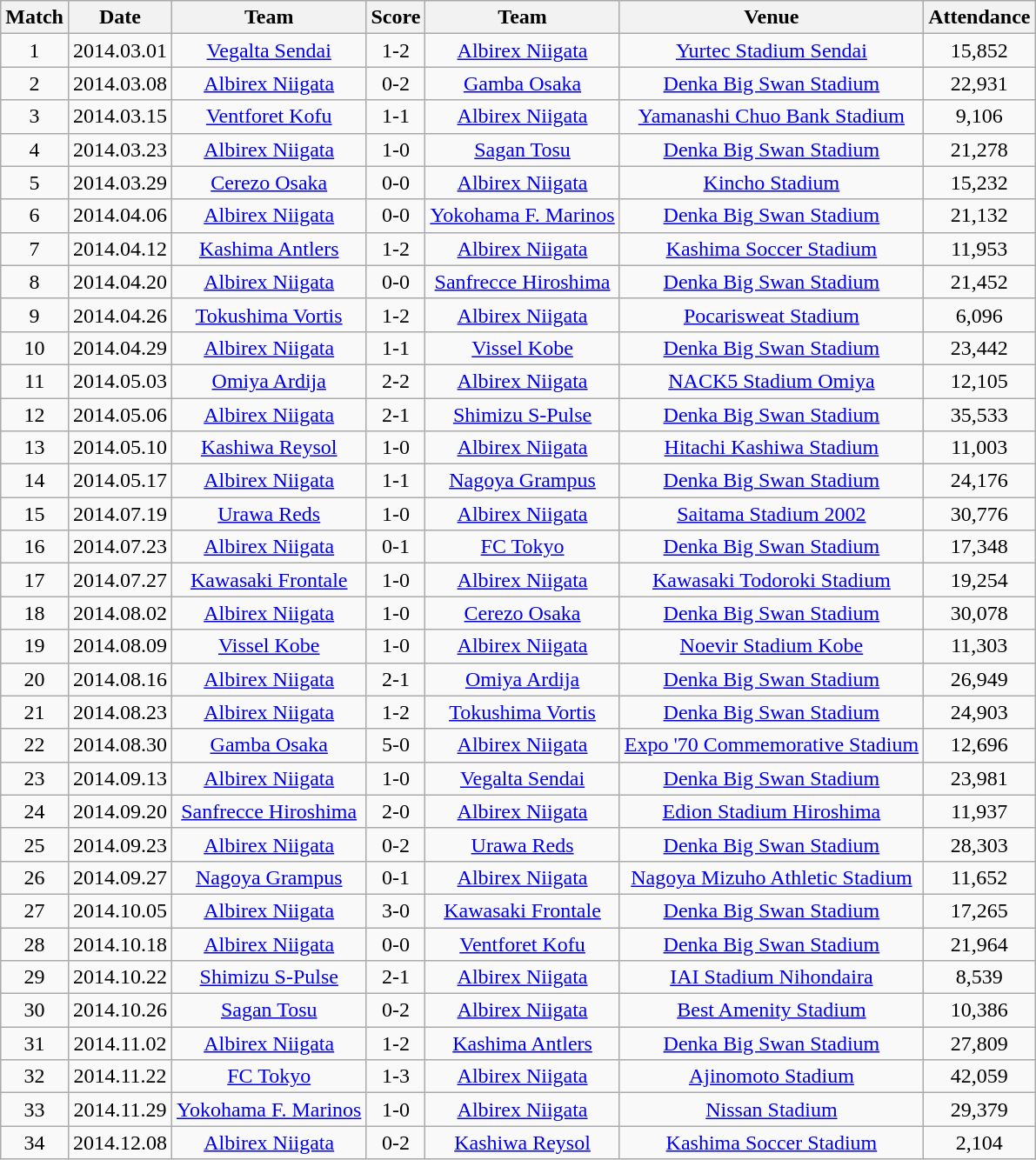<table class="wikitable" style="text-align:center;">
<tr>
<th>Match</th>
<th>Date</th>
<th>Team</th>
<th>Score</th>
<th>Team</th>
<th>Venue</th>
<th>Attendance</th>
</tr>
<tr>
<td>1</td>
<td>2014.03.01</td>
<td><a href='#'>Vegalta Sendai</a></td>
<td>1-2</td>
<td><a href='#'>Albirex Niigata</a></td>
<td><a href='#'>Yurtec Stadium Sendai</a></td>
<td>15,852</td>
</tr>
<tr>
<td>2</td>
<td>2014.03.08</td>
<td><a href='#'>Albirex Niigata</a></td>
<td>0-2</td>
<td><a href='#'>Gamba Osaka</a></td>
<td><a href='#'>Denka Big Swan Stadium</a></td>
<td>22,931</td>
</tr>
<tr>
<td>3</td>
<td>2014.03.15</td>
<td><a href='#'>Ventforet Kofu</a></td>
<td>1-1</td>
<td><a href='#'>Albirex Niigata</a></td>
<td><a href='#'>Yamanashi Chuo Bank Stadium</a></td>
<td>9,106</td>
</tr>
<tr>
<td>4</td>
<td>2014.03.23</td>
<td><a href='#'>Albirex Niigata</a></td>
<td>1-0</td>
<td><a href='#'>Sagan Tosu</a></td>
<td><a href='#'>Denka Big Swan Stadium</a></td>
<td>21,278</td>
</tr>
<tr>
<td>5</td>
<td>2014.03.29</td>
<td><a href='#'>Cerezo Osaka</a></td>
<td>0-0</td>
<td><a href='#'>Albirex Niigata</a></td>
<td><a href='#'>Kincho Stadium</a></td>
<td>15,232</td>
</tr>
<tr>
<td>6</td>
<td>2014.04.06</td>
<td><a href='#'>Albirex Niigata</a></td>
<td>0-0</td>
<td><a href='#'>Yokohama F. Marinos</a></td>
<td><a href='#'>Denka Big Swan Stadium</a></td>
<td>21,132</td>
</tr>
<tr>
<td>7</td>
<td>2014.04.12</td>
<td><a href='#'>Kashima Antlers</a></td>
<td>1-2</td>
<td><a href='#'>Albirex Niigata</a></td>
<td><a href='#'>Kashima Soccer Stadium</a></td>
<td>11,953</td>
</tr>
<tr>
<td>8</td>
<td>2014.04.20</td>
<td><a href='#'>Albirex Niigata</a></td>
<td>0-0</td>
<td><a href='#'>Sanfrecce Hiroshima</a></td>
<td><a href='#'>Denka Big Swan Stadium</a></td>
<td>21,452</td>
</tr>
<tr>
<td>9</td>
<td>2014.04.26</td>
<td><a href='#'>Tokushima Vortis</a></td>
<td>1-2</td>
<td><a href='#'>Albirex Niigata</a></td>
<td><a href='#'>Pocarisweat Stadium</a></td>
<td>6,096</td>
</tr>
<tr>
<td>10</td>
<td>2014.04.29</td>
<td><a href='#'>Albirex Niigata</a></td>
<td>1-1</td>
<td><a href='#'>Vissel Kobe</a></td>
<td><a href='#'>Denka Big Swan Stadium</a></td>
<td>23,442</td>
</tr>
<tr>
<td>11</td>
<td>2014.05.03</td>
<td><a href='#'>Omiya Ardija</a></td>
<td>2-2</td>
<td><a href='#'>Albirex Niigata</a></td>
<td><a href='#'>NACK5 Stadium Omiya</a></td>
<td>12,105</td>
</tr>
<tr>
<td>12</td>
<td>2014.05.06</td>
<td><a href='#'>Albirex Niigata</a></td>
<td>2-1</td>
<td><a href='#'>Shimizu S-Pulse</a></td>
<td><a href='#'>Denka Big Swan Stadium</a></td>
<td>35,533</td>
</tr>
<tr>
<td>13</td>
<td>2014.05.10</td>
<td><a href='#'>Kashiwa Reysol</a></td>
<td>1-0</td>
<td><a href='#'>Albirex Niigata</a></td>
<td><a href='#'>Hitachi Kashiwa Stadium</a></td>
<td>11,003</td>
</tr>
<tr>
<td>14</td>
<td>2014.05.17</td>
<td><a href='#'>Albirex Niigata</a></td>
<td>1-1</td>
<td><a href='#'>Nagoya Grampus</a></td>
<td><a href='#'>Denka Big Swan Stadium</a></td>
<td>24,176</td>
</tr>
<tr>
<td>15</td>
<td>2014.07.19</td>
<td><a href='#'>Urawa Reds</a></td>
<td>1-0</td>
<td><a href='#'>Albirex Niigata</a></td>
<td><a href='#'>Saitama Stadium 2002</a></td>
<td>30,776</td>
</tr>
<tr>
<td>16</td>
<td>2014.07.23</td>
<td><a href='#'>Albirex Niigata</a></td>
<td>0-1</td>
<td><a href='#'>FC Tokyo</a></td>
<td><a href='#'>Denka Big Swan Stadium</a></td>
<td>17,348</td>
</tr>
<tr>
<td>17</td>
<td>2014.07.27</td>
<td><a href='#'>Kawasaki Frontale</a></td>
<td>1-0</td>
<td><a href='#'>Albirex Niigata</a></td>
<td><a href='#'>Kawasaki Todoroki Stadium</a></td>
<td>19,254</td>
</tr>
<tr>
<td>18</td>
<td>2014.08.02</td>
<td><a href='#'>Albirex Niigata</a></td>
<td>1-0</td>
<td><a href='#'>Cerezo Osaka</a></td>
<td><a href='#'>Denka Big Swan Stadium</a></td>
<td>30,078</td>
</tr>
<tr>
<td>19</td>
<td>2014.08.09</td>
<td><a href='#'>Vissel Kobe</a></td>
<td>1-0</td>
<td><a href='#'>Albirex Niigata</a></td>
<td><a href='#'>Noevir Stadium Kobe</a></td>
<td>11,303</td>
</tr>
<tr>
<td>20</td>
<td>2014.08.16</td>
<td><a href='#'>Albirex Niigata</a></td>
<td>2-1</td>
<td><a href='#'>Omiya Ardija</a></td>
<td><a href='#'>Denka Big Swan Stadium</a></td>
<td>26,949</td>
</tr>
<tr>
<td>21</td>
<td>2014.08.23</td>
<td><a href='#'>Albirex Niigata</a></td>
<td>1-2</td>
<td><a href='#'>Tokushima Vortis</a></td>
<td><a href='#'>Denka Big Swan Stadium</a></td>
<td>24,903</td>
</tr>
<tr>
<td>22</td>
<td>2014.08.30</td>
<td><a href='#'>Gamba Osaka</a></td>
<td>5-0</td>
<td><a href='#'>Albirex Niigata</a></td>
<td><a href='#'>Expo '70 Commemorative Stadium</a></td>
<td>12,696</td>
</tr>
<tr>
<td>23</td>
<td>2014.09.13</td>
<td><a href='#'>Albirex Niigata</a></td>
<td>1-0</td>
<td><a href='#'>Vegalta Sendai</a></td>
<td><a href='#'>Denka Big Swan Stadium</a></td>
<td>23,981</td>
</tr>
<tr>
<td>24</td>
<td>2014.09.20</td>
<td><a href='#'>Sanfrecce Hiroshima</a></td>
<td>2-0</td>
<td><a href='#'>Albirex Niigata</a></td>
<td><a href='#'>Edion Stadium Hiroshima</a></td>
<td>11,937</td>
</tr>
<tr>
<td>25</td>
<td>2014.09.23</td>
<td><a href='#'>Albirex Niigata</a></td>
<td>0-2</td>
<td><a href='#'>Urawa Reds</a></td>
<td><a href='#'>Denka Big Swan Stadium</a></td>
<td>28,303</td>
</tr>
<tr>
<td>26</td>
<td>2014.09.27</td>
<td><a href='#'>Nagoya Grampus</a></td>
<td>0-1</td>
<td><a href='#'>Albirex Niigata</a></td>
<td><a href='#'>Nagoya Mizuho Athletic Stadium</a></td>
<td>11,652</td>
</tr>
<tr>
<td>27</td>
<td>2014.10.05</td>
<td><a href='#'>Albirex Niigata</a></td>
<td>3-0</td>
<td><a href='#'>Kawasaki Frontale</a></td>
<td><a href='#'>Denka Big Swan Stadium</a></td>
<td>17,265</td>
</tr>
<tr>
<td>28</td>
<td>2014.10.18</td>
<td><a href='#'>Albirex Niigata</a></td>
<td>0-0</td>
<td><a href='#'>Ventforet Kofu</a></td>
<td><a href='#'>Denka Big Swan Stadium</a></td>
<td>21,964</td>
</tr>
<tr>
<td>29</td>
<td>2014.10.22</td>
<td><a href='#'>Shimizu S-Pulse</a></td>
<td>2-1</td>
<td><a href='#'>Albirex Niigata</a></td>
<td><a href='#'>IAI Stadium Nihondaira</a></td>
<td>8,539</td>
</tr>
<tr>
<td>30</td>
<td>2014.10.26</td>
<td><a href='#'>Sagan Tosu</a></td>
<td>0-2</td>
<td><a href='#'>Albirex Niigata</a></td>
<td><a href='#'>Best Amenity Stadium</a></td>
<td>10,386</td>
</tr>
<tr>
<td>31</td>
<td>2014.11.02</td>
<td><a href='#'>Albirex Niigata</a></td>
<td>1-2</td>
<td><a href='#'>Kashima Antlers</a></td>
<td><a href='#'>Denka Big Swan Stadium</a></td>
<td>27,809</td>
</tr>
<tr>
<td>32</td>
<td>2014.11.22</td>
<td><a href='#'>FC Tokyo</a></td>
<td>1-3</td>
<td><a href='#'>Albirex Niigata</a></td>
<td><a href='#'>Ajinomoto Stadium</a></td>
<td>42,059</td>
</tr>
<tr>
<td>33</td>
<td>2014.11.29</td>
<td><a href='#'>Yokohama F. Marinos</a></td>
<td>1-0</td>
<td><a href='#'>Albirex Niigata</a></td>
<td><a href='#'>Nissan Stadium</a></td>
<td>29,379</td>
</tr>
<tr>
<td>34</td>
<td>2014.12.08</td>
<td><a href='#'>Albirex Niigata</a></td>
<td>0-2</td>
<td><a href='#'>Kashiwa Reysol</a></td>
<td><a href='#'>Kashima Soccer Stadium</a></td>
<td>2,104</td>
</tr>
</table>
